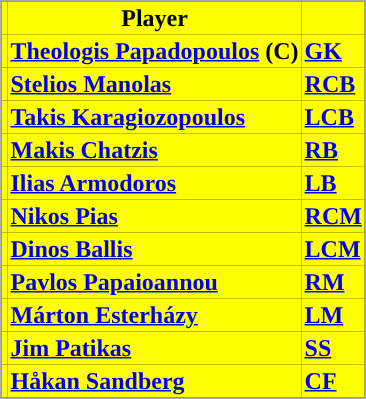<table class="toccolours" border="0" cellpadding="2" cellspacing="0" align="center" style="margin: 0.5em 0 1em 1em; background: #000000; border: 1px #aaaaaa solid;">
<tr bgcolor=#FFFF00>
<th></th>
<th>Player</th>
<th></th>
</tr>
<tr bgcolor=#FFFF00>
<td></td>
<td><a href='#'><span><strong>Theologis Papadopoulos</strong></span></a> <strong>(C)</strong></td>
<td><a href='#'><strong>GK</strong></a></td>
</tr>
<tr bgcolor=#FFFF00>
<td></td>
<td><a href='#'><span><strong>Stelios Manolas</strong></span></a></td>
<td><a href='#'><strong>RCB</strong></a></td>
</tr>
<tr bgcolor=#FFFF00>
<td></td>
<td><a href='#'><span><strong>Takis Karagiozopoulos</strong></span></a></td>
<td><a href='#'><strong>LCB</strong></a></td>
</tr>
<tr bgcolor=#FFFF00>
<td></td>
<td><a href='#'><span><strong>Makis Chatzis</strong></span></a></td>
<td><a href='#'><strong>RB</strong></a></td>
</tr>
<tr bgcolor=#FFFF00>
<td></td>
<td><a href='#'><span><strong>Ilias Armodoros</strong></span></a></td>
<td><a href='#'><strong>LB</strong></a></td>
</tr>
<tr bgcolor=#FFFF00>
<td></td>
<td><a href='#'><span><strong>Nikos Pias</strong></span></a></td>
<td><a href='#'><strong>RCM</strong></a></td>
</tr>
<tr bgcolor=#FFFF00>
<td></td>
<td><a href='#'><span><strong>Dinos Ballis</strong></span></a></td>
<td><a href='#'><strong>LCM</strong></a></td>
</tr>
<tr bgcolor=#FFFF00>
<td></td>
<td><a href='#'><span><strong>Pavlos Papaioannou</strong></span></a></td>
<td><a href='#'><strong>RM</strong></a></td>
</tr>
<tr bgcolor=#FFFF00>
<td></td>
<td><a href='#'><span><strong>Márton Esterházy</strong></span></a></td>
<td><a href='#'><strong>LM</strong></a></td>
</tr>
<tr bgcolor=#FFFF00>
<td></td>
<td><a href='#'><span><strong>Jim Patikas</strong></span></a></td>
<td><a href='#'><strong>SS</strong></a></td>
</tr>
<tr bgcolor=#FFFF00>
<td></td>
<td><a href='#'><span><strong>Håkan Sandberg</strong></span></a></td>
<td><a href='#'><strong>CF</strong></a></td>
</tr>
</table>
